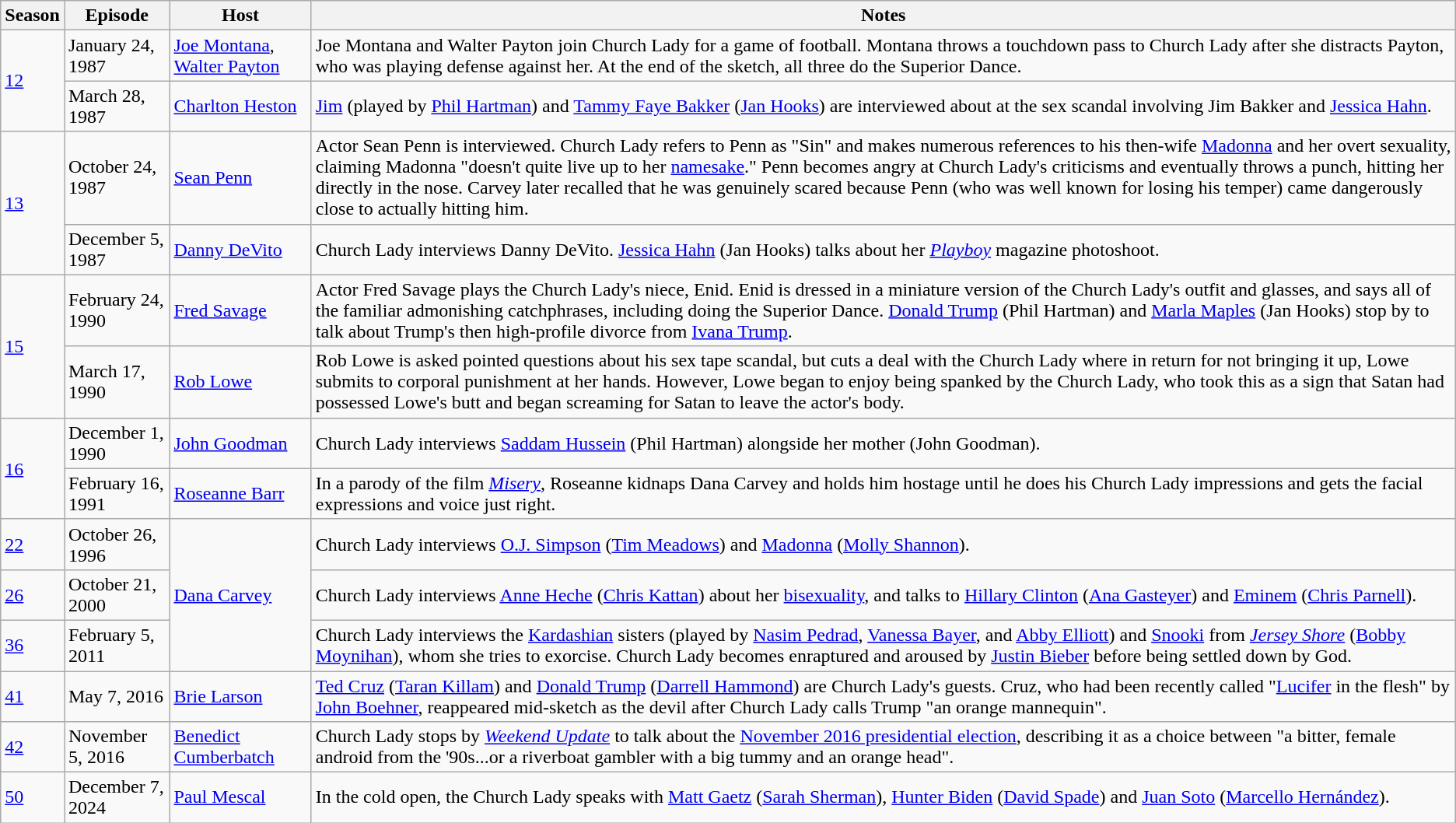<table class="wikitable">
<tr>
<th>Season</th>
<th>Episode</th>
<th>Host</th>
<th>Notes</th>
</tr>
<tr>
<td rowspan="2"><a href='#'>12</a></td>
<td>January 24, 1987</td>
<td><a href='#'>Joe Montana</a>, <a href='#'>Walter Payton</a></td>
<td>Joe Montana and Walter Payton join Church Lady for a game of football. Montana throws a touchdown pass to Church Lady after she distracts Payton, who was playing defense against her. At the end of the sketch, all three do the Superior Dance.</td>
</tr>
<tr>
<td>March 28, 1987</td>
<td><a href='#'>Charlton Heston</a></td>
<td><a href='#'>Jim</a> (played by <a href='#'>Phil Hartman</a>) and <a href='#'>Tammy Faye Bakker</a> (<a href='#'>Jan Hooks</a>) are interviewed about at the sex scandal involving Jim Bakker and <a href='#'>Jessica Hahn</a>.</td>
</tr>
<tr>
<td rowspan="2"><a href='#'>13</a></td>
<td>October 24, 1987</td>
<td><a href='#'>Sean Penn</a></td>
<td>Actor Sean Penn is interviewed. Church Lady refers to Penn as "Sin" and makes numerous references to his then-wife <a href='#'>Madonna</a> and her overt sexuality, claiming Madonna "doesn't quite live up to her <a href='#'>namesake</a>." Penn becomes angry at Church Lady's criticisms and eventually throws a punch, hitting her directly in the nose. Carvey later recalled that he was genuinely scared because Penn (who was well known for losing his temper) came dangerously close to actually hitting him.</td>
</tr>
<tr>
<td>December 5, 1987</td>
<td><a href='#'>Danny DeVito</a></td>
<td>Church Lady interviews Danny DeVito. <a href='#'>Jessica Hahn</a> (Jan Hooks) talks about her <em><a href='#'>Playboy</a></em> magazine photoshoot.</td>
</tr>
<tr>
<td rowspan="2"><a href='#'>15</a></td>
<td>February 24, 1990</td>
<td><a href='#'>Fred Savage</a></td>
<td>Actor Fred Savage plays the Church Lady's niece, Enid. Enid is dressed in a miniature version of the Church Lady's outfit and glasses, and says all of the familiar admonishing catchphrases, including doing the Superior Dance. <a href='#'>Donald Trump</a> (Phil Hartman) and <a href='#'>Marla Maples</a> (Jan Hooks) stop by to talk about Trump's then high-profile divorce from <a href='#'>Ivana Trump</a>.</td>
</tr>
<tr>
<td>March 17, 1990</td>
<td><a href='#'>Rob Lowe</a></td>
<td>Rob Lowe is asked pointed questions about his sex tape scandal, but cuts a deal with the Church Lady where in return for not bringing it up, Lowe submits to corporal punishment at her hands. However, Lowe began to enjoy being spanked by the Church Lady, who took this as a sign that Satan had possessed Lowe's butt and began screaming for Satan to leave the actor's body.</td>
</tr>
<tr>
<td rowspan="2"><a href='#'>16</a></td>
<td>December 1, 1990</td>
<td><a href='#'>John Goodman</a></td>
<td>Church Lady interviews <a href='#'>Saddam Hussein</a> (Phil Hartman) alongside her mother (John Goodman).</td>
</tr>
<tr>
<td>February 16, 1991</td>
<td><a href='#'>Roseanne Barr</a></td>
<td>In a parody of the film <a href='#'><em>Misery</em></a>, Roseanne kidnaps Dana Carvey and holds him hostage until he does his Church Lady impressions and gets the facial expressions and voice just right.</td>
</tr>
<tr>
<td><a href='#'>22</a></td>
<td>October 26, 1996</td>
<td rowspan="3"><a href='#'>Dana Carvey</a></td>
<td>Church Lady interviews <a href='#'>O.J. Simpson</a> (<a href='#'>Tim Meadows</a>) and <a href='#'>Madonna</a> (<a href='#'>Molly Shannon</a>).</td>
</tr>
<tr>
<td><a href='#'>26</a></td>
<td>October 21, 2000</td>
<td>Church Lady interviews <a href='#'>Anne Heche</a> (<a href='#'>Chris Kattan</a>) about her <a href='#'>bisexuality</a>, and talks to <a href='#'>Hillary Clinton</a> (<a href='#'>Ana Gasteyer</a>) and <a href='#'>Eminem</a> (<a href='#'>Chris Parnell</a>).</td>
</tr>
<tr>
<td><a href='#'>36</a></td>
<td>February 5, 2011</td>
<td>Church Lady interviews the <a href='#'>Kardashian</a> sisters (played by <a href='#'>Nasim Pedrad</a>, <a href='#'>Vanessa Bayer</a>, and <a href='#'>Abby Elliott</a>) and <a href='#'>Snooki</a> from <a href='#'><em>Jersey Shore</em></a> (<a href='#'>Bobby Moynihan</a>), whom she tries to exorcise. Church Lady becomes enraptured and aroused by <a href='#'>Justin Bieber</a> before being settled down by God.</td>
</tr>
<tr>
<td><a href='#'>41</a></td>
<td>May 7, 2016</td>
<td><a href='#'>Brie Larson</a></td>
<td><a href='#'>Ted Cruz</a> (<a href='#'>Taran Killam</a>) and <a href='#'>Donald Trump</a> (<a href='#'>Darrell Hammond</a>) are Church Lady's guests. Cruz, who had been recently called "<a href='#'>Lucifer</a> in the flesh" by <a href='#'>John Boehner</a>, reappeared mid-sketch as the devil after Church Lady calls Trump "an orange mannequin".</td>
</tr>
<tr>
<td><a href='#'>42</a></td>
<td>November 5, 2016</td>
<td><a href='#'>Benedict Cumberbatch</a></td>
<td>Church Lady stops by <em><a href='#'>Weekend Update</a></em> to talk about the <a href='#'>November 2016 presidential election</a>, describing it as a choice between "a bitter, female android from the '90s...or a riverboat gambler with a big tummy and an orange head".</td>
</tr>
<tr>
<td><a href='#'>50</a></td>
<td>December 7, 2024</td>
<td><a href='#'>Paul Mescal</a></td>
<td>In the cold open, the Church Lady speaks with <a href='#'>Matt Gaetz</a> (<a href='#'>Sarah Sherman</a>), <a href='#'>Hunter Biden</a> (<a href='#'>David Spade</a>) and <a href='#'>Juan Soto</a> (<a href='#'>Marcello Hernández</a>).</td>
</tr>
</table>
